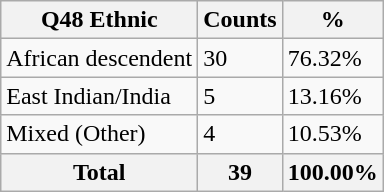<table class="wikitable sortable">
<tr>
<th>Q48 Ethnic</th>
<th>Counts</th>
<th>%</th>
</tr>
<tr>
<td>African descendent</td>
<td>30</td>
<td>76.32%</td>
</tr>
<tr>
<td>East Indian/India</td>
<td>5</td>
<td>13.16%</td>
</tr>
<tr>
<td>Mixed (Other)</td>
<td>4</td>
<td>10.53%</td>
</tr>
<tr>
<th>Total</th>
<th>39</th>
<th>100.00%</th>
</tr>
</table>
